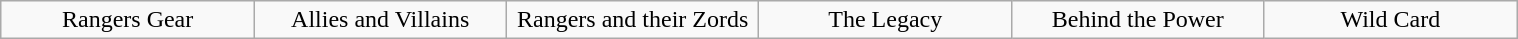<table class="wikitable" style="text-align: center; width: 80%; margin: 1em auto 1em auto;">
<tr>
<td style="width:70pt;">Rangers Gear</td>
<td style="width:70pt;">Allies and Villains</td>
<td style="width:70pt;">Rangers and their Zords</td>
<td style="width:70pt;">The Legacy</td>
<td style="width:70pt;">Behind the Power</td>
<td style="width:70pt;">Wild Card</td>
</tr>
</table>
